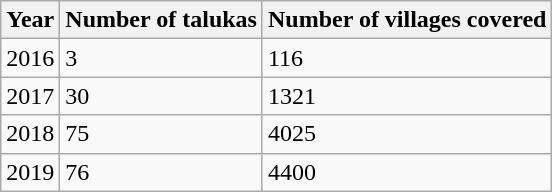<table class="wikitable">
<tr>
<th>Year</th>
<th>Number of talukas</th>
<th>Number of villages covered</th>
</tr>
<tr>
<td>2016</td>
<td>3</td>
<td>116</td>
</tr>
<tr>
<td>2017</td>
<td>30</td>
<td>1321</td>
</tr>
<tr>
<td>2018</td>
<td>75</td>
<td>4025</td>
</tr>
<tr>
<td>2019</td>
<td>76</td>
<td>4400</td>
</tr>
</table>
